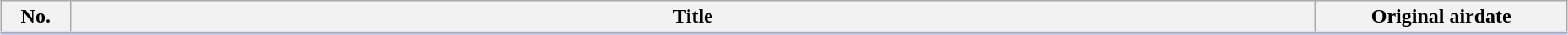<table class="wikitable" style="width:98%; margin:auto; background:#FFF;">
<tr style="border-bottom: 3px solid #CCF;">
<th style="width:3em;">No.</th>
<th>Title</th>
<th style="width:12em;">Original airdate</th>
</tr>
<tr>
</tr>
</table>
